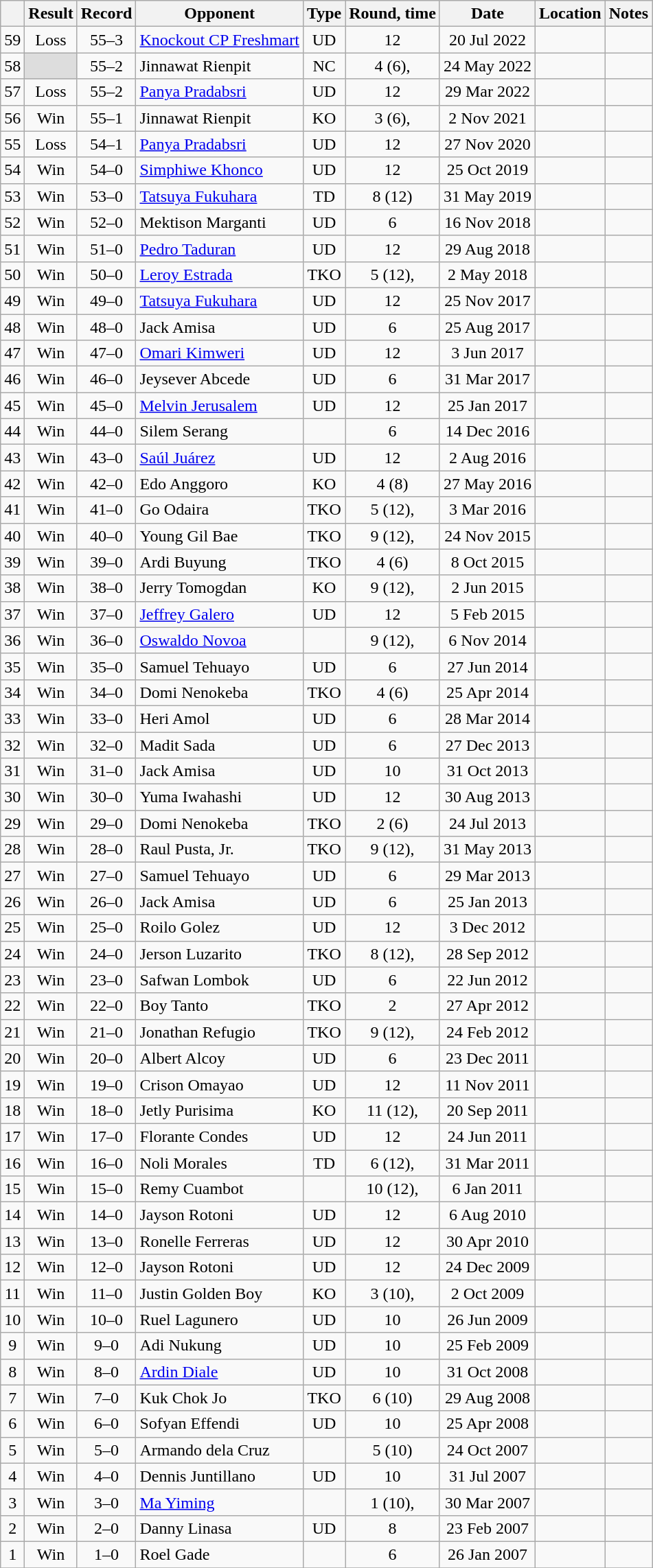<table class="wikitable" style="text-align:center">
<tr>
<th></th>
<th>Result</th>
<th>Record</th>
<th>Opponent</th>
<th>Type</th>
<th>Round, time</th>
<th>Date</th>
<th>Location</th>
<th>Notes</th>
</tr>
<tr>
<td>59</td>
<td>Loss</td>
<td>55–3 </td>
<td style="text-align:left;"><a href='#'>Knockout CP Freshmart</a></td>
<td>UD</td>
<td>12</td>
<td>20 Jul 2022</td>
<td style="text-align:left;"></td>
<td style="text-align:left;"></td>
</tr>
<tr>
<td>58</td>
<td style="background:#DDD"></td>
<td>55–2 </td>
<td style="text-align:left;">Jinnawat Rienpit</td>
<td>NC</td>
<td>4 (6), </td>
<td>24 May 2022</td>
<td style="text-align:left;"></td>
<td style="text-align:left;"></td>
</tr>
<tr>
<td>57</td>
<td>Loss</td>
<td>55–2</td>
<td style="text-align:left;"><a href='#'>Panya Pradabsri</a></td>
<td>UD</td>
<td>12</td>
<td>29 Mar 2022</td>
<td style="text-align:left;"></td>
<td style="text-align:left;"></td>
</tr>
<tr>
<td>56</td>
<td>Win</td>
<td>55–1</td>
<td style="text-align:left;">Jinnawat Rienpit</td>
<td>KO</td>
<td>3 (6), </td>
<td>2 Nov 2021</td>
<td style="text-align:left;"></td>
<td></td>
</tr>
<tr>
<td>55</td>
<td>Loss</td>
<td>54–1</td>
<td style="text-align:left;"><a href='#'>Panya Pradabsri</a></td>
<td>UD</td>
<td>12</td>
<td>27 Nov 2020</td>
<td style="text-align:left;"></td>
<td style="text-align:left;"></td>
</tr>
<tr>
<td>54</td>
<td>Win</td>
<td>54–0</td>
<td style="text-align:left;"><a href='#'>Simphiwe Khonco</a></td>
<td>UD</td>
<td>12</td>
<td>25 Oct 2019</td>
<td style="text-align:left;"></td>
<td style="text-align:left;"></td>
</tr>
<tr>
<td>53</td>
<td>Win</td>
<td>53–0</td>
<td style="text-align:left;"><a href='#'>Tatsuya Fukuhara</a></td>
<td>TD</td>
<td>8 (12)</td>
<td>31 May 2019</td>
<td style="text-align:left;"></td>
<td style="text-align:left;"></td>
</tr>
<tr>
<td>52</td>
<td>Win</td>
<td>52–0</td>
<td style="text-align:left;">Mektison Marganti</td>
<td>UD</td>
<td>6</td>
<td>16 Nov 2018</td>
<td style="text-align:left;"></td>
<td></td>
</tr>
<tr>
<td>51</td>
<td>Win</td>
<td>51–0</td>
<td style="text-align:left;"><a href='#'>Pedro Taduran</a></td>
<td>UD</td>
<td>12</td>
<td>29 Aug 2018</td>
<td style="text-align:left;"></td>
<td style="text-align:left;"></td>
</tr>
<tr>
<td>50</td>
<td>Win</td>
<td>50–0</td>
<td style="text-align:left;"><a href='#'>Leroy Estrada</a></td>
<td>TKO</td>
<td>5 (12), </td>
<td>2 May 2018</td>
<td style="text-align:left;"></td>
<td style="text-align:left;"></td>
</tr>
<tr>
<td>49</td>
<td>Win</td>
<td>49–0</td>
<td style="text-align:left;"><a href='#'>Tatsuya Fukuhara</a></td>
<td>UD</td>
<td>12</td>
<td>25 Nov 2017</td>
<td style="text-align:left;"></td>
<td style="text-align:left;"></td>
</tr>
<tr>
<td>48</td>
<td>Win</td>
<td>48–0</td>
<td style="text-align:left;">Jack Amisa</td>
<td>UD</td>
<td>6</td>
<td>25 Aug 2017</td>
<td style="text-align:left;"></td>
<td></td>
</tr>
<tr>
<td>47</td>
<td>Win</td>
<td>47–0</td>
<td style="text-align:left;"><a href='#'>Omari Kimweri</a></td>
<td>UD</td>
<td>12</td>
<td>3 Jun 2017</td>
<td style="text-align:left;"></td>
<td style="text-align:left;"></td>
</tr>
<tr>
<td>46</td>
<td>Win</td>
<td>46–0</td>
<td style="text-align:left;">Jeysever Abcede</td>
<td>UD</td>
<td>6</td>
<td>31 Mar 2017</td>
<td style="text-align:left;"></td>
<td></td>
</tr>
<tr>
<td>45</td>
<td>Win</td>
<td>45–0</td>
<td style="text-align:left;"><a href='#'>Melvin Jerusalem</a></td>
<td>UD</td>
<td>12</td>
<td>25 Jan 2017</td>
<td style="text-align:left;"></td>
<td style="text-align:left;"></td>
</tr>
<tr>
<td>44</td>
<td>Win</td>
<td>44–0</td>
<td style="text-align:left;">Silem Serang</td>
<td></td>
<td>6</td>
<td>14 Dec 2016</td>
<td style="text-align:left;"></td>
<td></td>
</tr>
<tr>
<td>43</td>
<td>Win</td>
<td>43–0</td>
<td style="text-align:left;"><a href='#'>Saúl Juárez</a></td>
<td>UD</td>
<td>12</td>
<td>2 Aug 2016</td>
<td style="text-align:left;"></td>
<td style="text-align:left;"></td>
</tr>
<tr>
<td>42</td>
<td>Win</td>
<td>42–0</td>
<td style="text-align:left;">Edo Anggoro</td>
<td>KO</td>
<td>4 (8)</td>
<td>27 May 2016</td>
<td style="text-align:left;"></td>
<td></td>
</tr>
<tr>
<td>41</td>
<td>Win</td>
<td>41–0</td>
<td style="text-align:left;">Go Odaira</td>
<td>TKO</td>
<td>5 (12), </td>
<td>3 Mar 2016</td>
<td style="text-align:left;"></td>
<td style="text-align:left;"></td>
</tr>
<tr>
<td>40</td>
<td>Win</td>
<td>40–0</td>
<td style="text-align:left;">Young Gil Bae</td>
<td>TKO</td>
<td>9 (12), </td>
<td>24 Nov 2015</td>
<td style="text-align:left;"></td>
<td style="text-align:left;"></td>
</tr>
<tr>
<td>39</td>
<td>Win</td>
<td>39–0</td>
<td style="text-align:left;">Ardi Buyung</td>
<td>TKO</td>
<td>4 (6)</td>
<td>8 Oct 2015</td>
<td style="text-align:left;"></td>
<td></td>
</tr>
<tr>
<td>38</td>
<td>Win</td>
<td>38–0</td>
<td style="text-align:left;">Jerry Tomogdan</td>
<td>KO</td>
<td>9 (12), </td>
<td>2 Jun 2015</td>
<td style="text-align:left;"></td>
<td style="text-align:left;"></td>
</tr>
<tr>
<td>37</td>
<td>Win</td>
<td>37–0</td>
<td style="text-align:left;"><a href='#'>Jeffrey Galero</a></td>
<td>UD</td>
<td>12</td>
<td>5 Feb 2015</td>
<td style="text-align:left;"></td>
<td style="text-align:left;"></td>
</tr>
<tr>
<td>36</td>
<td>Win</td>
<td>36–0</td>
<td style="text-align:left;"><a href='#'>Oswaldo Novoa</a></td>
<td></td>
<td>9 (12), </td>
<td>6 Nov 2014</td>
<td style="text-align:left;"></td>
<td style="text-align:left;"></td>
</tr>
<tr>
<td>35</td>
<td>Win</td>
<td>35–0</td>
<td style="text-align:left;">Samuel Tehuayo</td>
<td>UD</td>
<td>6</td>
<td>27 Jun 2014</td>
<td style="text-align:left;"></td>
<td></td>
</tr>
<tr>
<td>34</td>
<td>Win</td>
<td>34–0</td>
<td style="text-align:left;">Domi Nenokeba</td>
<td>TKO</td>
<td>4 (6)</td>
<td>25 Apr 2014</td>
<td style="text-align:left;"></td>
<td></td>
</tr>
<tr>
<td>33</td>
<td>Win</td>
<td>33–0</td>
<td style="text-align:left;">Heri Amol</td>
<td>UD</td>
<td>6</td>
<td>28 Mar 2014</td>
<td style="text-align:left;"></td>
<td></td>
</tr>
<tr>
<td>32</td>
<td>Win</td>
<td>32–0</td>
<td style="text-align:left;">Madit Sada</td>
<td>UD</td>
<td>6</td>
<td>27 Dec 2013</td>
<td style="text-align:left;"></td>
<td></td>
</tr>
<tr>
<td>31</td>
<td>Win</td>
<td>31–0</td>
<td style="text-align:left;">Jack Amisa</td>
<td>UD</td>
<td>10</td>
<td>31 Oct 2013</td>
<td style="text-align:left;"></td>
<td></td>
</tr>
<tr>
<td>30</td>
<td>Win</td>
<td>30–0</td>
<td style="text-align:left;">Yuma Iwahashi</td>
<td>UD</td>
<td>12</td>
<td>30 Aug 2013</td>
<td style="text-align:left;"></td>
<td style="text-align:left;"></td>
</tr>
<tr>
<td>29</td>
<td>Win</td>
<td>29–0</td>
<td style="text-align:left;">Domi Nenokeba</td>
<td>TKO</td>
<td>2 (6)</td>
<td>24 Jul 2013</td>
<td style="text-align:left;"></td>
<td></td>
</tr>
<tr>
<td>28</td>
<td>Win</td>
<td>28–0</td>
<td style="text-align:left;">Raul Pusta, Jr.</td>
<td>TKO</td>
<td>9 (12), </td>
<td>31 May 2013</td>
<td style="text-align:left;"></td>
<td style="text-align:left;"></td>
</tr>
<tr>
<td>27</td>
<td>Win</td>
<td>27–0</td>
<td style="text-align:left;">Samuel Tehuayo</td>
<td>UD</td>
<td>6</td>
<td>29 Mar 2013</td>
<td style="text-align:left;"></td>
<td></td>
</tr>
<tr>
<td>26</td>
<td>Win</td>
<td>26–0</td>
<td style="text-align:left;">Jack Amisa</td>
<td>UD</td>
<td>6</td>
<td>25 Jan 2013</td>
<td style="text-align:left;"></td>
<td></td>
</tr>
<tr>
<td>25</td>
<td>Win</td>
<td>25–0</td>
<td style="text-align:left;">Roilo Golez</td>
<td>UD</td>
<td>12</td>
<td>3 Dec 2012</td>
<td style="text-align:left;"></td>
<td style="text-align:left;"></td>
</tr>
<tr>
<td>24</td>
<td>Win</td>
<td>24–0</td>
<td style="text-align:left;">Jerson Luzarito</td>
<td>TKO</td>
<td>8 (12), </td>
<td>28 Sep 2012</td>
<td style="text-align:left;"></td>
<td style="text-align:left;"></td>
</tr>
<tr>
<td>23</td>
<td>Win</td>
<td>23–0</td>
<td style="text-align:left;">Safwan Lombok</td>
<td>UD</td>
<td>6</td>
<td>22 Jun 2012</td>
<td style="text-align:left;"></td>
<td></td>
</tr>
<tr>
<td>22</td>
<td>Win</td>
<td>22–0</td>
<td style="text-align:left;">Boy Tanto</td>
<td>TKO</td>
<td>2</td>
<td>27 Apr 2012</td>
<td style="text-align:left;"></td>
<td></td>
</tr>
<tr>
<td>21</td>
<td>Win</td>
<td>21–0</td>
<td style="text-align:left;">Jonathan Refugio</td>
<td>TKO</td>
<td>9 (12), </td>
<td>24 Feb 2012</td>
<td style="text-align:left;"></td>
<td style="text-align:left;"></td>
</tr>
<tr>
<td>20</td>
<td>Win</td>
<td>20–0</td>
<td style="text-align:left;">Albert Alcoy</td>
<td>UD</td>
<td>6</td>
<td>23 Dec 2011</td>
<td style="text-align:left;"></td>
<td></td>
</tr>
<tr>
<td>19</td>
<td>Win</td>
<td>19–0</td>
<td style="text-align:left;">Crison Omayao</td>
<td>UD</td>
<td>12</td>
<td>11 Nov 2011</td>
<td style="text-align:left;"></td>
<td style="text-align:left;"></td>
</tr>
<tr>
<td>18</td>
<td>Win</td>
<td>18–0</td>
<td style="text-align:left;">Jetly Purisima</td>
<td>KO</td>
<td>11 (12), </td>
<td>20 Sep 2011</td>
<td style="text-align:left;"></td>
<td style="text-align:left;"></td>
</tr>
<tr>
<td>17</td>
<td>Win</td>
<td>17–0</td>
<td style="text-align:left;">Florante Condes</td>
<td>UD</td>
<td>12</td>
<td>24 Jun 2011</td>
<td style="text-align:left;"></td>
<td style="text-align:left;"></td>
</tr>
<tr>
<td>16</td>
<td>Win</td>
<td>16–0</td>
<td style="text-align:left;">Noli Morales</td>
<td>TD</td>
<td>6 (12), </td>
<td>31 Mar 2011</td>
<td style="text-align:left;"></td>
<td style="text-align:left;"></td>
</tr>
<tr>
<td>15</td>
<td>Win</td>
<td>15–0</td>
<td style="text-align:left;">Remy Cuambot</td>
<td></td>
<td>10 (12), </td>
<td>6 Jan 2011</td>
<td style="text-align:left;"></td>
<td style="text-align:left;"></td>
</tr>
<tr>
<td>14</td>
<td>Win</td>
<td>14–0</td>
<td style="text-align:left;">Jayson Rotoni</td>
<td>UD</td>
<td>12</td>
<td>6 Aug 2010</td>
<td style="text-align:left;"></td>
<td style="text-align:left;"></td>
</tr>
<tr>
<td>13</td>
<td>Win</td>
<td>13–0</td>
<td style="text-align:left;">Ronelle Ferreras</td>
<td>UD</td>
<td>12</td>
<td>30 Apr 2010</td>
<td style="text-align:left;"></td>
<td style="text-align:left;"></td>
</tr>
<tr>
<td>12</td>
<td>Win</td>
<td>12–0</td>
<td style="text-align:left;">Jayson Rotoni</td>
<td>UD</td>
<td>12</td>
<td>24 Dec 2009</td>
<td style="text-align:left;"></td>
<td style="text-align:left;"></td>
</tr>
<tr>
<td>11</td>
<td>Win</td>
<td>11–0</td>
<td style="text-align:left;">Justin Golden Boy</td>
<td>KO</td>
<td>3 (10), </td>
<td>2 Oct 2009</td>
<td style="text-align:left;"></td>
<td style="text-align:left;"></td>
</tr>
<tr>
<td>10</td>
<td>Win</td>
<td>10–0</td>
<td style="text-align:left;">Ruel Lagunero</td>
<td>UD</td>
<td>10</td>
<td>26 Jun 2009</td>
<td style="text-align:left;"></td>
<td style="text-align:left;"></td>
</tr>
<tr>
<td>9</td>
<td>Win</td>
<td>9–0</td>
<td style="text-align:left;">Adi Nukung</td>
<td>UD</td>
<td>10</td>
<td>25 Feb 2009</td>
<td style="text-align:left;"></td>
<td style="text-align:left;"></td>
</tr>
<tr>
<td>8</td>
<td>Win</td>
<td>8–0</td>
<td style="text-align:left;"><a href='#'>Ardin Diale</a></td>
<td>UD</td>
<td>10</td>
<td>31 Oct 2008</td>
<td style="text-align:left;"></td>
<td style="text-align:left;"></td>
</tr>
<tr>
<td>7</td>
<td>Win</td>
<td>7–0</td>
<td style="text-align:left;">Kuk Chok Jo</td>
<td>TKO</td>
<td>6 (10)</td>
<td>29 Aug 2008</td>
<td style="text-align:left;"></td>
<td style="text-align:left;"></td>
</tr>
<tr>
<td>6</td>
<td>Win</td>
<td>6–0</td>
<td style="text-align:left;">Sofyan Effendi</td>
<td>UD</td>
<td>10</td>
<td>25 Apr 2008</td>
<td style="text-align:left;"></td>
<td style="text-align:left;"></td>
</tr>
<tr>
<td>5</td>
<td>Win</td>
<td>5–0</td>
<td style="text-align:left;">Armando dela Cruz</td>
<td></td>
<td>5 (10)</td>
<td>24 Oct 2007</td>
<td style="text-align:left;"></td>
<td style="text-align:left;"></td>
</tr>
<tr>
<td>4</td>
<td>Win</td>
<td>4–0</td>
<td style="text-align:left;">Dennis Juntillano</td>
<td>UD</td>
<td>10</td>
<td>31 Jul 2007</td>
<td style="text-align:left;"></td>
<td style="text-align:left;"></td>
</tr>
<tr>
<td>3</td>
<td>Win</td>
<td>3–0</td>
<td style="text-align:left;"><a href='#'>Ma Yiming</a></td>
<td></td>
<td>1 (10), </td>
<td>30 Mar 2007</td>
<td style="text-align:left;"></td>
<td style="text-align:left;"></td>
</tr>
<tr>
<td>2</td>
<td>Win</td>
<td>2–0</td>
<td style="text-align:left;">Danny Linasa</td>
<td>UD</td>
<td>8</td>
<td>23 Feb 2007</td>
<td style="text-align:left;"></td>
<td></td>
</tr>
<tr>
<td>1</td>
<td>Win</td>
<td>1–0</td>
<td style="text-align:left;">Roel Gade</td>
<td></td>
<td>6</td>
<td>26 Jan 2007</td>
<td style="text-align:left;"></td>
<td></td>
</tr>
<tr>
</tr>
</table>
